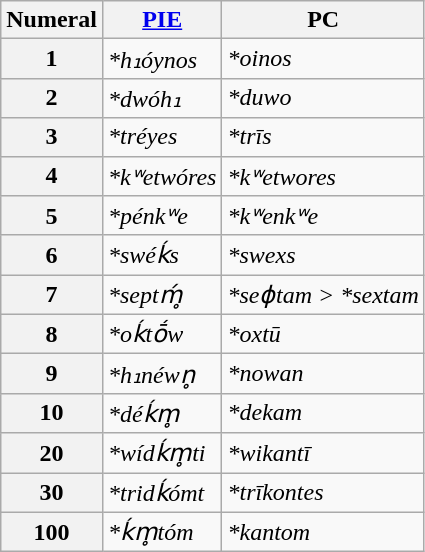<table class="wikitable">
<tr>
<th>Numeral</th>
<th><a href='#'>PIE</a></th>
<th>PC</th>
</tr>
<tr>
<th>1</th>
<td><em>*h₁óynos</em></td>
<td><em>*oinos</em></td>
</tr>
<tr>
<th>2</th>
<td><em>*dwóh₁</em></td>
<td><em>*duwo</em></td>
</tr>
<tr>
<th>3</th>
<td><em>*tréyes</em></td>
<td><em>*trīs</em></td>
</tr>
<tr>
<th>4</th>
<td><em>*kʷetwóres</em></td>
<td><em>*kʷetwores</em></td>
</tr>
<tr>
<th>5</th>
<td><em>*pénkʷe</em></td>
<td><em>*kʷenkʷe</em></td>
</tr>
<tr>
<th>6</th>
<td><em>*swéḱs</em></td>
<td><em>*swexs</em></td>
</tr>
<tr>
<th>7</th>
<td><em>*septḿ̥</em></td>
<td><em>*seɸtam > *sextam</em></td>
</tr>
<tr>
<th>8</th>
<td><em>*oḱtṓw</em></td>
<td><em>*oxtū</em></td>
</tr>
<tr>
<th>9</th>
<td><em>*h₁néwn̥</em></td>
<td><em>*nowan</em></td>
</tr>
<tr>
<th>10</th>
<td><em>*déḱm̥</em></td>
<td><em>*dekam</em></td>
</tr>
<tr>
<th>20</th>
<td><em>*wídḱm̥ti</em></td>
<td><em>*wikantī</em></td>
</tr>
<tr>
<th>30</th>
<td><em>*tridḱómt</em></td>
<td><em>*trīkontes</em></td>
</tr>
<tr>
<th>100</th>
<td><em>*ḱm̥tóm</em></td>
<td><em>*kantom</em></td>
</tr>
</table>
